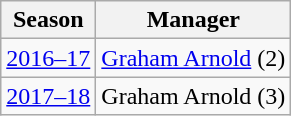<table class="wikitable">
<tr>
<th>Season</th>
<th>Manager</th>
</tr>
<tr>
<td><a href='#'>2016–17</a></td>
<td><a href='#'>Graham Arnold</a> (2)</td>
</tr>
<tr>
<td><a href='#'>2017–18</a></td>
<td>Graham Arnold (3)</td>
</tr>
</table>
